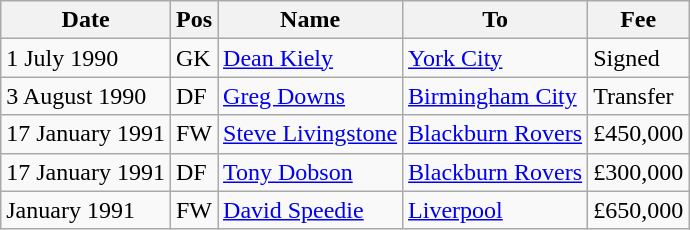<table class="wikitable">
<tr>
<th>Date</th>
<th>Pos</th>
<th>Name</th>
<th>To</th>
<th>Fee</th>
</tr>
<tr>
<td>1 July 1990</td>
<td>GK</td>
<td> <a href='#'>Dean Kiely</a></td>
<td> <a href='#'>York City</a></td>
<td>Signed</td>
</tr>
<tr>
<td>3 August 1990</td>
<td>DF</td>
<td> <a href='#'>Greg Downs</a></td>
<td> <a href='#'>Birmingham City</a></td>
<td>Transfer</td>
</tr>
<tr>
<td>17 January 1991</td>
<td>FW</td>
<td> <a href='#'>Steve Livingstone</a></td>
<td> <a href='#'>Blackburn Rovers</a></td>
<td>£450,000</td>
</tr>
<tr>
<td>17 January 1991</td>
<td>DF</td>
<td> <a href='#'>Tony Dobson</a></td>
<td> <a href='#'>Blackburn Rovers</a></td>
<td>£300,000</td>
</tr>
<tr>
<td>January 1991</td>
<td>FW</td>
<td> <a href='#'>David Speedie</a></td>
<td> <a href='#'>Liverpool</a></td>
<td>£650,000</td>
</tr>
</table>
